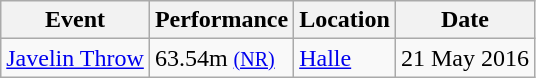<table class=wikitable>
<tr>
<th scope="col">Event</th>
<th scope="col">Performance</th>
<th scope="col">Location</th>
<th scope="col">Date</th>
</tr>
<tr>
<td><a href='#'>Javelin Throw</a></td>
<td>63.54m <small><a href='#'>(NR)</a></small><br></td>
<td><a href='#'>Halle</a></td>
<td>21 May 2016</td>
</tr>
</table>
